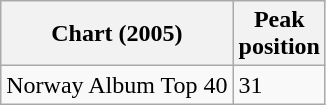<table class="wikitable">
<tr>
<th>Chart (2005)</th>
<th>Peak<br>position</th>
</tr>
<tr>
<td>Norway Album Top 40</td>
<td>31</td>
</tr>
</table>
